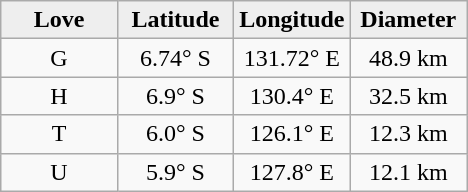<table class="wikitable">
<tr>
<th width="25%" style="background:#eeeeee;">Love</th>
<th width="25%" style="background:#eeeeee;">Latitude</th>
<th width="25%" style="background:#eeeeee;">Longitude</th>
<th width="25%" style="background:#eeeeee;">Diameter</th>
</tr>
<tr>
<td align="center">G</td>
<td align="center">6.74° S</td>
<td align="center">131.72° E</td>
<td align="center">48.9 km</td>
</tr>
<tr>
<td align="center">H</td>
<td align="center">6.9° S</td>
<td align="center">130.4° E</td>
<td align="center">32.5 km</td>
</tr>
<tr>
<td align="center">T</td>
<td align="center">6.0° S</td>
<td align="center">126.1° E</td>
<td align="center">12.3 km</td>
</tr>
<tr>
<td align="center">U</td>
<td align="center">5.9° S</td>
<td align="center">127.8° E</td>
<td align="center">12.1 km</td>
</tr>
</table>
